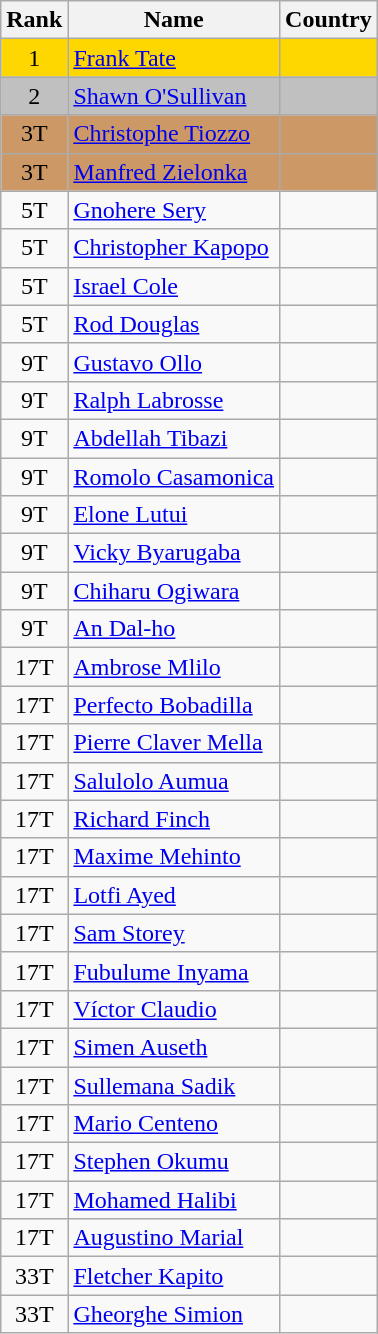<table class="wikitable sortable" style="text-align:center">
<tr>
<th>Rank</th>
<th>Name</th>
<th>Country</th>
</tr>
<tr bgcolor=gold>
<td>1</td>
<td align="left"><a href='#'>Frank Tate</a></td>
<td align="left"></td>
</tr>
<tr bgcolor=silver>
<td>2</td>
<td align="left"><a href='#'>Shawn O'Sullivan</a></td>
<td align="left"></td>
</tr>
<tr bgcolor=#CC9966>
<td>3T</td>
<td align="left"><a href='#'>Christophe Tiozzo</a></td>
<td align="left"></td>
</tr>
<tr bgcolor=#CC9966>
<td>3T</td>
<td align="left"><a href='#'>Manfred Zielonka</a></td>
<td align="left"></td>
</tr>
<tr>
<td>5T</td>
<td align="left"><a href='#'>Gnohere Sery</a></td>
<td align="left"></td>
</tr>
<tr>
<td>5T</td>
<td align="left"><a href='#'>Christopher Kapopo</a></td>
<td align="left"></td>
</tr>
<tr>
<td>5T</td>
<td align="left"><a href='#'>Israel Cole</a></td>
<td align="left"></td>
</tr>
<tr>
<td>5T</td>
<td align="left"><a href='#'>Rod Douglas</a></td>
<td align="left"></td>
</tr>
<tr>
<td>9T</td>
<td align="left"><a href='#'>Gustavo Ollo</a></td>
<td align="left"></td>
</tr>
<tr>
<td>9T</td>
<td align="left"><a href='#'>Ralph Labrosse</a></td>
<td align="left"></td>
</tr>
<tr>
<td>9T</td>
<td align="left"><a href='#'>Abdellah Tibazi</a></td>
<td align="left"></td>
</tr>
<tr>
<td>9T</td>
<td align="left"><a href='#'>Romolo Casamonica</a></td>
<td align="left"></td>
</tr>
<tr>
<td>9T</td>
<td align="left"><a href='#'>Elone Lutui</a></td>
<td align="left"></td>
</tr>
<tr>
<td>9T</td>
<td align="left"><a href='#'>Vicky Byarugaba</a></td>
<td align="left"></td>
</tr>
<tr>
<td>9T</td>
<td align="left"><a href='#'>Chiharu Ogiwara</a></td>
<td align="left"></td>
</tr>
<tr>
<td>9T</td>
<td align="left"><a href='#'>An Dal-ho</a></td>
<td align="left"></td>
</tr>
<tr>
<td>17T</td>
<td align="left"><a href='#'>Ambrose Mlilo</a></td>
<td align="left"></td>
</tr>
<tr>
<td>17T</td>
<td align="left"><a href='#'>Perfecto Bobadilla</a></td>
<td align="left"></td>
</tr>
<tr>
<td>17T</td>
<td align="left"><a href='#'>Pierre Claver Mella</a></td>
<td align="left"></td>
</tr>
<tr>
<td>17T</td>
<td align="left"><a href='#'>Salulolo Aumua</a></td>
<td align="left"></td>
</tr>
<tr>
<td>17T</td>
<td align="left"><a href='#'>Richard Finch</a></td>
<td align="left"></td>
</tr>
<tr>
<td>17T</td>
<td align="left"><a href='#'>Maxime Mehinto</a></td>
<td align="left"></td>
</tr>
<tr>
<td>17T</td>
<td align="left"><a href='#'>Lotfi Ayed</a></td>
<td align="left"></td>
</tr>
<tr>
<td>17T</td>
<td align="left"><a href='#'>Sam Storey</a></td>
<td align="left"></td>
</tr>
<tr>
<td>17T</td>
<td align="left"><a href='#'>Fubulume Inyama</a></td>
<td align="left"></td>
</tr>
<tr>
<td>17T</td>
<td align="left"><a href='#'>Víctor Claudio</a></td>
<td align="left"></td>
</tr>
<tr>
<td>17T</td>
<td align="left"><a href='#'>Simen Auseth</a></td>
<td align="left"></td>
</tr>
<tr>
<td>17T</td>
<td align="left"><a href='#'>Sullemana Sadik</a></td>
<td align="left"></td>
</tr>
<tr>
<td>17T</td>
<td align="left"><a href='#'>Mario Centeno</a></td>
<td align="left"></td>
</tr>
<tr>
<td>17T</td>
<td align="left"><a href='#'>Stephen Okumu</a></td>
<td align="left"></td>
</tr>
<tr>
<td>17T</td>
<td align="left"><a href='#'>Mohamed Halibi</a></td>
<td align="left"></td>
</tr>
<tr>
<td>17T</td>
<td align="left"><a href='#'>Augustino Marial</a></td>
<td align="left"></td>
</tr>
<tr>
<td>33T</td>
<td align="left"><a href='#'>Fletcher Kapito</a></td>
<td align="left"></td>
</tr>
<tr>
<td>33T</td>
<td align="left"><a href='#'>Gheorghe Simion</a></td>
<td align="left"></td>
</tr>
</table>
